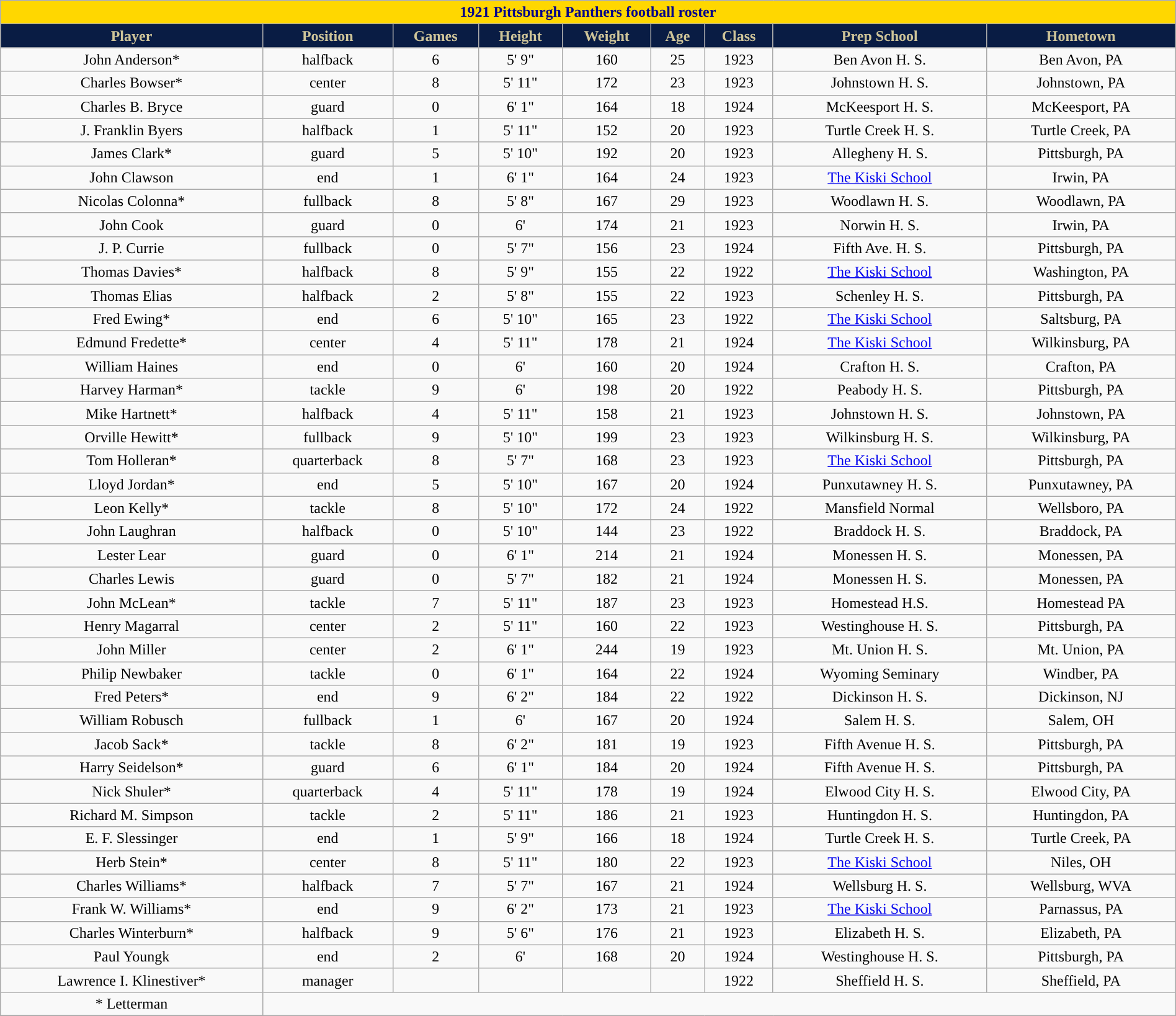<table class="wikitable collapsible collapsed" style="margin: left; text-align:right; width:100%;">
<tr>
<th colspan="10" ; style="background:gold; color:darkblue; text-align: center;"><strong>1921 Pittsburgh Panthers football roster</strong></th>
</tr>
<tr align="center"  style="background:#091C44; color:#CEC499;">
<td><strong>Player</strong></td>
<td><strong>Position</strong></td>
<td><strong>Games</strong></td>
<td><strong>Height</strong></td>
<td><strong>Weight</strong></td>
<td><strong>Age</strong></td>
<td><strong>Class</strong></td>
<td><strong>Prep School</strong></td>
<td><strong>Hometown</strong></td>
</tr>
<tr align="center" bgcolor="">
<td>John Anderson*</td>
<td>halfback</td>
<td>6</td>
<td>5' 9"</td>
<td>160</td>
<td>25</td>
<td>1923</td>
<td>Ben Avon H. S.</td>
<td>Ben Avon, PA</td>
</tr>
<tr align="center" bgcolor="">
<td>Charles Bowser*</td>
<td>center</td>
<td>8</td>
<td>5' 11"</td>
<td>172</td>
<td>23</td>
<td>1923</td>
<td>Johnstown H. S.</td>
<td>Johnstown, PA</td>
</tr>
<tr align="center" bgcolor="">
<td>Charles B. Bryce</td>
<td>guard</td>
<td>0</td>
<td>6' 1"</td>
<td>164</td>
<td>18</td>
<td>1924</td>
<td>McKeesport H. S.</td>
<td>McKeesport, PA</td>
</tr>
<tr align="center" bgcolor="">
<td>J. Franklin Byers</td>
<td>halfback</td>
<td>1</td>
<td>5' 11"</td>
<td>152</td>
<td>20</td>
<td>1923</td>
<td>Turtle Creek H. S.</td>
<td>Turtle Creek, PA</td>
</tr>
<tr align="center" bgcolor="">
<td>James Clark*</td>
<td>guard</td>
<td>5</td>
<td>5' 10"</td>
<td>192</td>
<td>20</td>
<td>1923</td>
<td>Allegheny H. S.</td>
<td>Pittsburgh, PA</td>
</tr>
<tr align="center" bgcolor="">
<td>John Clawson</td>
<td>end</td>
<td>1</td>
<td>6' 1"</td>
<td>164</td>
<td>24</td>
<td>1923</td>
<td><a href='#'>The Kiski School</a></td>
<td>Irwin, PA</td>
</tr>
<tr align="center" bgcolor="">
<td>Nicolas Colonna*</td>
<td>fullback</td>
<td>8</td>
<td>5' 8"</td>
<td>167</td>
<td>29</td>
<td>1923</td>
<td>Woodlawn H. S.</td>
<td>Woodlawn, PA</td>
</tr>
<tr align="center" bgcolor="">
<td>John Cook</td>
<td>guard</td>
<td>0</td>
<td>6'</td>
<td>174</td>
<td>21</td>
<td>1923</td>
<td>Norwin H. S.</td>
<td>Irwin, PA</td>
</tr>
<tr align="center" bgcolor="">
<td>J. P. Currie</td>
<td>fullback</td>
<td>0</td>
<td>5' 7"</td>
<td>156</td>
<td>23</td>
<td>1924</td>
<td>Fifth Ave. H. S.</td>
<td>Pittsburgh, PA</td>
</tr>
<tr align="center" bgcolor="">
<td>Thomas Davies*</td>
<td>halfback</td>
<td>8</td>
<td>5' 9"</td>
<td>155</td>
<td>22</td>
<td>1922</td>
<td><a href='#'>The Kiski School</a></td>
<td>Washington, PA</td>
</tr>
<tr align="center" bgcolor="">
<td>Thomas Elias</td>
<td>halfback</td>
<td>2</td>
<td>5' 8"</td>
<td>155</td>
<td>22</td>
<td>1923</td>
<td>Schenley H. S.</td>
<td>Pittsburgh, PA</td>
</tr>
<tr align="center" bgcolor="">
<td>Fred Ewing*</td>
<td>end</td>
<td>6</td>
<td>5' 10"</td>
<td>165</td>
<td>23</td>
<td>1922</td>
<td><a href='#'>The Kiski School</a></td>
<td>Saltsburg, PA</td>
</tr>
<tr align="center" bgcolor="">
<td>Edmund Fredette*</td>
<td>center</td>
<td>4</td>
<td>5' 11"</td>
<td>178</td>
<td>21</td>
<td>1924</td>
<td><a href='#'>The Kiski School</a></td>
<td>Wilkinsburg, PA</td>
</tr>
<tr align="center" bgcolor="">
<td>William Haines</td>
<td>end</td>
<td>0</td>
<td>6'</td>
<td>160</td>
<td>20</td>
<td>1924</td>
<td>Crafton H. S.</td>
<td>Crafton, PA</td>
</tr>
<tr align="center" bgcolor="">
<td>Harvey Harman*</td>
<td>tackle</td>
<td>9</td>
<td>6'</td>
<td>198</td>
<td>20</td>
<td>1922</td>
<td>Peabody H. S.</td>
<td>Pittsburgh, PA</td>
</tr>
<tr align="center" bgcolor="">
<td>Mike Hartnett*</td>
<td>halfback</td>
<td>4</td>
<td>5' 11"</td>
<td>158</td>
<td>21</td>
<td>1923</td>
<td>Johnstown H. S.</td>
<td>Johnstown, PA</td>
</tr>
<tr align="center" bgcolor="">
<td>Orville Hewitt*</td>
<td>fullback</td>
<td>9</td>
<td>5' 10"</td>
<td>199</td>
<td>23</td>
<td>1923</td>
<td>Wilkinsburg H. S.</td>
<td>Wilkinsburg, PA</td>
</tr>
<tr align="center" bgcolor="">
<td>Tom Holleran*</td>
<td>quarterback</td>
<td>8</td>
<td>5' 7"</td>
<td>168</td>
<td>23</td>
<td>1923</td>
<td><a href='#'>The Kiski School</a></td>
<td>Pittsburgh, PA</td>
</tr>
<tr align="center" bgcolor="">
<td>Lloyd Jordan*</td>
<td>end</td>
<td>5</td>
<td>5' 10"</td>
<td>167</td>
<td>20</td>
<td>1924</td>
<td>Punxutawney H. S.</td>
<td>Punxutawney, PA</td>
</tr>
<tr align="center" bgcolor="">
<td>Leon Kelly*</td>
<td>tackle</td>
<td>8</td>
<td>5' 10"</td>
<td>172</td>
<td>24</td>
<td>1922</td>
<td>Mansfield Normal</td>
<td>Wellsboro, PA</td>
</tr>
<tr align="center" bgcolor="">
<td>John Laughran</td>
<td>halfback</td>
<td>0</td>
<td>5' 10"</td>
<td>144</td>
<td>23</td>
<td>1922</td>
<td>Braddock H. S.</td>
<td>Braddock, PA</td>
</tr>
<tr align="center" bgcolor="">
<td>Lester Lear</td>
<td>guard</td>
<td>0</td>
<td>6' 1"</td>
<td>214</td>
<td>21</td>
<td>1924</td>
<td>Monessen H. S.</td>
<td>Monessen, PA</td>
</tr>
<tr align="center" bgcolor="">
<td>Charles Lewis</td>
<td>guard</td>
<td>0</td>
<td>5' 7"</td>
<td>182</td>
<td>21</td>
<td>1924</td>
<td>Monessen H. S.</td>
<td>Monessen, PA</td>
</tr>
<tr align="center" bgcolor="">
<td>John McLean*</td>
<td>tackle</td>
<td>7</td>
<td>5' 11"</td>
<td>187</td>
<td>23</td>
<td>1923</td>
<td>Homestead H.S.</td>
<td>Homestead PA</td>
</tr>
<tr align="center" bgcolor="">
<td>Henry Magarral</td>
<td>center</td>
<td>2</td>
<td>5' 11"</td>
<td>160</td>
<td>22</td>
<td>1923</td>
<td>Westinghouse H. S.</td>
<td>Pittsburgh, PA</td>
</tr>
<tr align="center" bgcolor="">
<td>John Miller</td>
<td>center</td>
<td>2</td>
<td>6' 1"</td>
<td>244</td>
<td>19</td>
<td>1923</td>
<td>Mt. Union H. S.</td>
<td>Mt. Union, PA</td>
</tr>
<tr align="center" bgcolor="">
<td>Philip Newbaker</td>
<td>tackle</td>
<td>0</td>
<td>6' 1"</td>
<td>164</td>
<td>22</td>
<td>1924</td>
<td>Wyoming Seminary</td>
<td>Windber, PA</td>
</tr>
<tr align="center" bgcolor="">
<td>Fred Peters*</td>
<td>end</td>
<td>9</td>
<td>6' 2"</td>
<td>184</td>
<td>22</td>
<td>1922</td>
<td>Dickinson H. S.</td>
<td>Dickinson, NJ</td>
</tr>
<tr align="center" bgcolor="">
<td>William Robusch</td>
<td>fullback</td>
<td>1</td>
<td>6'</td>
<td>167</td>
<td>20</td>
<td>1924</td>
<td>Salem H. S.</td>
<td>Salem, OH</td>
</tr>
<tr align="center" bgcolor="">
<td>Jacob Sack*</td>
<td>tackle</td>
<td>8</td>
<td>6' 2"</td>
<td>181</td>
<td>19</td>
<td>1923</td>
<td>Fifth Avenue H. S.</td>
<td>Pittsburgh, PA</td>
</tr>
<tr align="center" bgcolor="">
<td>Harry Seidelson*</td>
<td>guard</td>
<td>6</td>
<td>6' 1"</td>
<td>184</td>
<td>20</td>
<td>1924</td>
<td>Fifth Avenue H. S.</td>
<td>Pittsburgh, PA</td>
</tr>
<tr align="center" bgcolor="">
<td>Nick Shuler*</td>
<td>quarterback</td>
<td>4</td>
<td>5' 11"</td>
<td>178</td>
<td>19</td>
<td>1924</td>
<td>Elwood City H. S.</td>
<td>Elwood City, PA</td>
</tr>
<tr align="center" bgcolor="">
<td>Richard M. Simpson</td>
<td>tackle</td>
<td>2</td>
<td>5' 11"</td>
<td>186</td>
<td>21</td>
<td>1923</td>
<td>Huntingdon H. S.</td>
<td>Huntingdon, PA</td>
</tr>
<tr align="center">
<td>E. F. Slessinger</td>
<td>end</td>
<td>1</td>
<td>5' 9"</td>
<td>166</td>
<td>18</td>
<td>1924</td>
<td>Turtle Creek H. S.</td>
<td>Turtle Creek, PA</td>
</tr>
<tr align="center">
<td>Herb Stein*</td>
<td>center</td>
<td>8</td>
<td>5' 11"</td>
<td>180</td>
<td>22</td>
<td>1923</td>
<td><a href='#'>The Kiski School</a></td>
<td>Niles, OH</td>
</tr>
<tr align="center" bgcolor="">
<td>Charles Williams*</td>
<td>halfback</td>
<td>7</td>
<td>5' 7"</td>
<td>167</td>
<td>21</td>
<td>1924</td>
<td>Wellsburg H. S.</td>
<td>Wellsburg, WVA</td>
</tr>
<tr align="center" bgcolor="">
<td>Frank W. Williams*</td>
<td>end</td>
<td>9</td>
<td>6' 2"</td>
<td>173</td>
<td>21</td>
<td>1923</td>
<td><a href='#'>The Kiski School</a></td>
<td>Parnassus, PA</td>
</tr>
<tr align="center" bgcolor="">
<td>Charles Winterburn*</td>
<td>halfback</td>
<td>9</td>
<td>5' 6"</td>
<td>176</td>
<td>21</td>
<td>1923</td>
<td>Elizabeth H. S.</td>
<td>Elizabeth, PA</td>
</tr>
<tr align="center" bgcolor="">
<td>Paul Youngk</td>
<td>end</td>
<td>2</td>
<td>6'</td>
<td>168</td>
<td>20</td>
<td>1924</td>
<td>Westinghouse H. S.</td>
<td>Pittsburgh, PA</td>
</tr>
<tr align="center" bgcolor="">
<td>Lawrence I. Klinestiver*</td>
<td>manager</td>
<td></td>
<td></td>
<td></td>
<td></td>
<td>1922</td>
<td>Sheffield H. S.</td>
<td>Sheffield, PA</td>
</tr>
<tr align="center" bgcolor="">
<td>* Letterman</td>
</tr>
<tr align="center" bgcolor="">
</tr>
</table>
